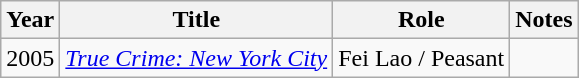<table class="wikitable sortable">
<tr>
<th>Year</th>
<th>Title</th>
<th>Role</th>
<th class="unsortable">Notes</th>
</tr>
<tr>
<td>2005</td>
<td><em><a href='#'>True Crime: New York City</a></em></td>
<td>Fei Lao / Peasant</td>
<td></td>
</tr>
</table>
